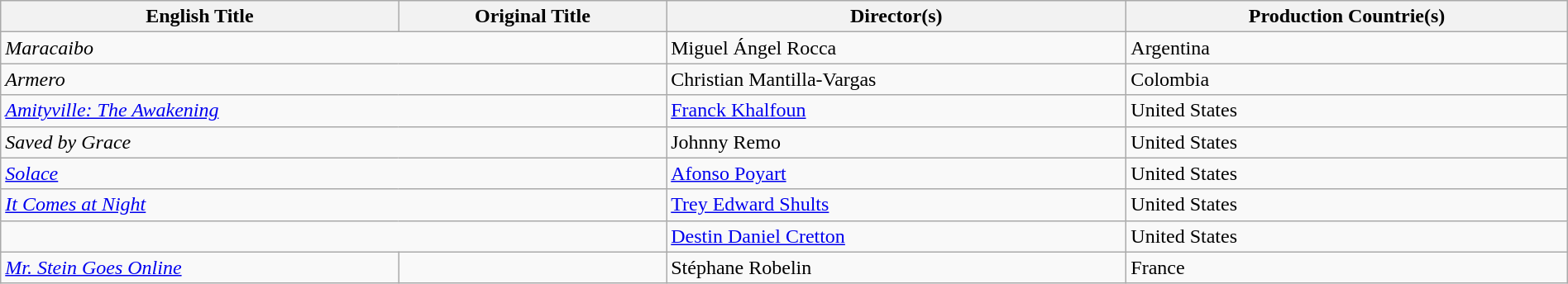<table class="sortable wikitable" style="width:100%; margin-bottom:4px" cellpadding="5">
<tr>
<th scope="col">English Title</th>
<th scope="col">Original Title</th>
<th scope="col">Director(s)</th>
<th scope="col">Production Countrie(s)</th>
</tr>
<tr>
<td colspan = "2"><em>Maracaibo</em></td>
<td>Miguel Ángel Rocca</td>
<td>Argentina</td>
</tr>
<tr>
<td colspan = "2"><em>Armero</em></td>
<td>Christian Mantilla-Vargas</td>
<td>Colombia</td>
</tr>
<tr>
<td colspan = "2"><em><a href='#'>Amityville: The Awakening</a></em></td>
<td><a href='#'>Franck Khalfoun</a></td>
<td>United States</td>
</tr>
<tr>
<td colspan = "2"><em>Saved by Grace</em></td>
<td>Johnny Remo</td>
<td>United States</td>
</tr>
<tr>
<td colspan = "2"><em><a href='#'>Solace</a></em></td>
<td><a href='#'>Afonso Poyart</a></td>
<td>United States</td>
</tr>
<tr>
<td colspan = "2"><em><a href='#'>It Comes at Night</a></em></td>
<td><a href='#'>Trey Edward Shults</a></td>
<td>United States</td>
</tr>
<tr>
<td colspan = "2"></td>
<td><a href='#'>Destin Daniel Cretton</a></td>
<td>United States</td>
</tr>
<tr>
<td><em><a href='#'>Mr. Stein Goes Online</a></em></td>
<td></td>
<td>Stéphane Robelin</td>
<td>France</td>
</tr>
</table>
